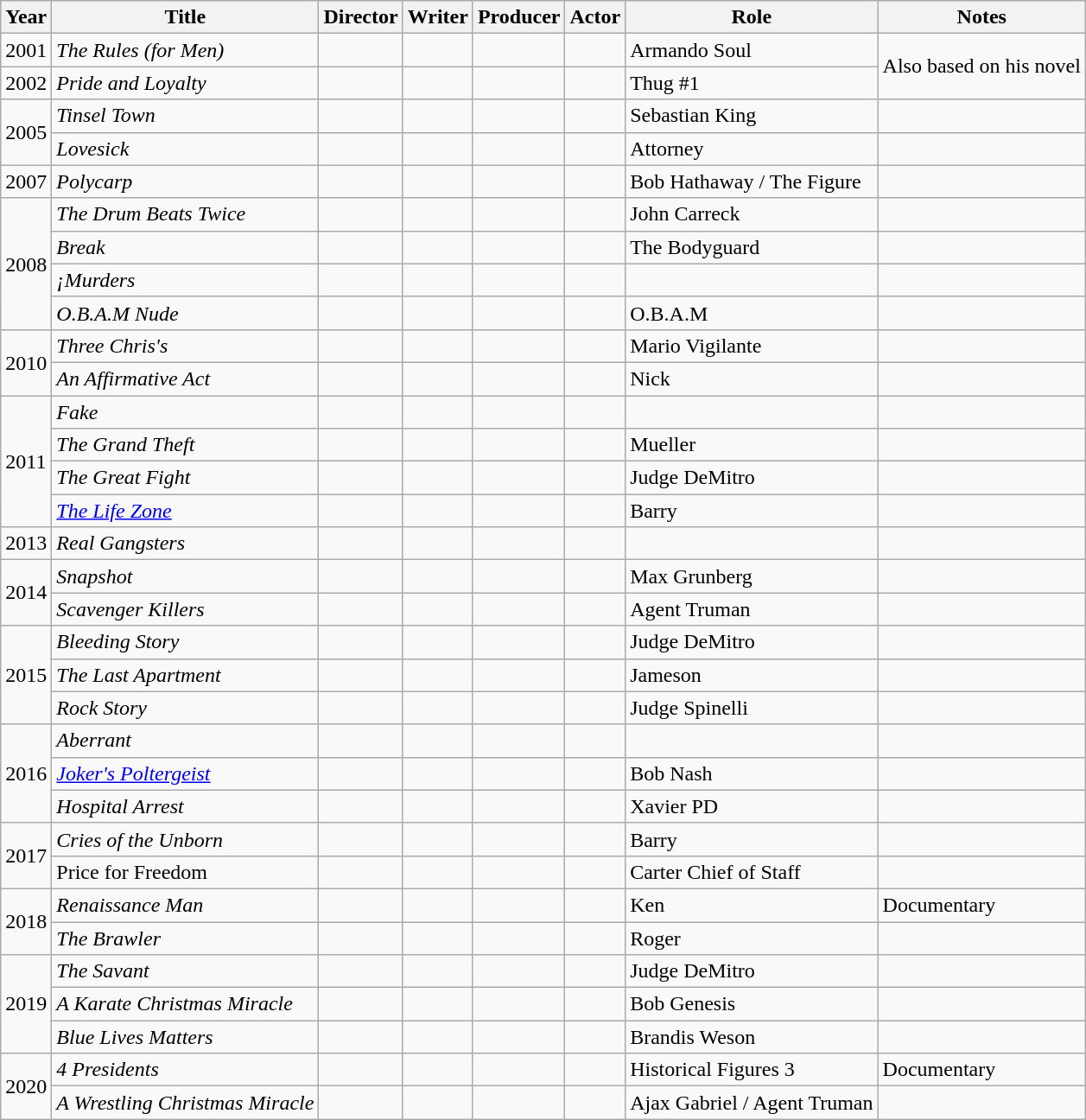<table class="wikitable">
<tr>
<th>Year</th>
<th>Title</th>
<th>Director</th>
<th>Writer</th>
<th>Producer</th>
<th>Actor</th>
<th>Role</th>
<th>Notes</th>
</tr>
<tr>
<td>2001</td>
<td><em>The Rules (for Men)</em></td>
<td></td>
<td></td>
<td></td>
<td></td>
<td>Armando Soul</td>
<td rowspan=2>Also based on his novel</td>
</tr>
<tr>
<td>2002</td>
<td><em>Pride and Loyalty</em></td>
<td></td>
<td></td>
<td></td>
<td></td>
<td>Thug #1</td>
</tr>
<tr>
<td rowspan=2>2005</td>
<td><em>Tinsel Town</em></td>
<td></td>
<td></td>
<td></td>
<td></td>
<td>Sebastian King</td>
<td></td>
</tr>
<tr>
<td><em>Lovesick</em></td>
<td></td>
<td></td>
<td></td>
<td></td>
<td>Attorney</td>
<td></td>
</tr>
<tr>
<td>2007</td>
<td><em>Polycarp</em></td>
<td></td>
<td></td>
<td></td>
<td></td>
<td>Bob Hathaway / The Figure</td>
<td></td>
</tr>
<tr>
<td rowspan=4>2008</td>
<td><em>The Drum Beats Twice</em></td>
<td></td>
<td></td>
<td></td>
<td></td>
<td>John Carreck</td>
<td></td>
</tr>
<tr>
<td><em>Break</em></td>
<td></td>
<td></td>
<td></td>
<td></td>
<td>The Bodyguard</td>
<td></td>
</tr>
<tr>
<td><em>¡Murders</em></td>
<td></td>
<td></td>
<td></td>
<td></td>
<td></td>
<td></td>
</tr>
<tr>
<td><em>O.B.A.M Nude</em></td>
<td></td>
<td></td>
<td></td>
<td></td>
<td>O.B.A.M</td>
<td></td>
</tr>
<tr>
<td rowspan=2>2010</td>
<td><em>Three Chris's</em></td>
<td></td>
<td></td>
<td></td>
<td></td>
<td>Mario Vigilante</td>
<td></td>
</tr>
<tr>
<td><em>An Affirmative Act</em></td>
<td></td>
<td></td>
<td></td>
<td></td>
<td>Nick</td>
<td></td>
</tr>
<tr>
<td rowspan=4>2011</td>
<td><em>Fake</em></td>
<td></td>
<td></td>
<td></td>
<td></td>
<td></td>
<td></td>
</tr>
<tr>
<td><em>The Grand Theft</em></td>
<td></td>
<td></td>
<td></td>
<td></td>
<td>Mueller</td>
<td></td>
</tr>
<tr>
<td><em>The Great Fight</em></td>
<td></td>
<td></td>
<td></td>
<td></td>
<td>Judge DeMitro</td>
<td></td>
</tr>
<tr>
<td><em><a href='#'>The Life Zone</a></em></td>
<td></td>
<td></td>
<td></td>
<td></td>
<td>Barry</td>
<td></td>
</tr>
<tr>
<td>2013</td>
<td><em>Real Gangsters</em></td>
<td></td>
<td></td>
<td></td>
<td></td>
<td></td>
<td></td>
</tr>
<tr>
<td rowspan=2>2014</td>
<td><em>Snapshot</em></td>
<td></td>
<td></td>
<td></td>
<td></td>
<td>Max Grunberg</td>
<td></td>
</tr>
<tr>
<td><em>Scavenger Killers</em></td>
<td></td>
<td></td>
<td></td>
<td></td>
<td>Agent Truman</td>
<td></td>
</tr>
<tr>
<td rowspan=3>2015</td>
<td><em>Bleeding Story</em></td>
<td></td>
<td></td>
<td></td>
<td></td>
<td>Judge DeMitro</td>
<td></td>
</tr>
<tr>
<td><em>The Last Apartment</em></td>
<td></td>
<td></td>
<td></td>
<td></td>
<td>Jameson</td>
<td></td>
</tr>
<tr>
<td><em>Rock Story</em></td>
<td></td>
<td></td>
<td></td>
<td></td>
<td>Judge Spinelli</td>
<td></td>
</tr>
<tr>
<td rowspan=3>2016</td>
<td><em>Aberrant</em></td>
<td></td>
<td></td>
<td></td>
<td></td>
<td></td>
<td></td>
</tr>
<tr>
<td><em><a href='#'>Joker's Poltergeist</a></em></td>
<td></td>
<td></td>
<td></td>
<td></td>
<td>Bob Nash</td>
<td></td>
</tr>
<tr>
<td><em>Hospital Arrest</em></td>
<td></td>
<td></td>
<td></td>
<td></td>
<td>Xavier PD</td>
<td></td>
</tr>
<tr>
<td rowspan=2>2017</td>
<td><em>Cries of the Unborn</em></td>
<td></td>
<td></td>
<td></td>
<td></td>
<td>Barry</td>
<td></td>
</tr>
<tr>
<td>Price for Freedom</td>
<td></td>
<td></td>
<td></td>
<td></td>
<td>Carter Chief of Staff</td>
<td></td>
</tr>
<tr>
<td rowspan=2>2018</td>
<td><em>Renaissance Man</em></td>
<td></td>
<td></td>
<td></td>
<td></td>
<td>Ken</td>
<td>Documentary</td>
</tr>
<tr>
<td><em>The Brawler</em></td>
<td></td>
<td></td>
<td></td>
<td></td>
<td>Roger</td>
<td></td>
</tr>
<tr>
<td rowspan=3>2019</td>
<td><em>The Savant</em></td>
<td></td>
<td></td>
<td></td>
<td></td>
<td>Judge DeMitro</td>
<td></td>
</tr>
<tr>
<td><em>A Karate Christmas Miracle</em></td>
<td></td>
<td></td>
<td></td>
<td></td>
<td>Bob Genesis</td>
<td></td>
</tr>
<tr>
<td><em>Blue Lives Matters</em></td>
<td></td>
<td></td>
<td></td>
<td></td>
<td>Brandis Weson</td>
<td></td>
</tr>
<tr>
<td rowspan=2>2020</td>
<td><em>4 Presidents</em></td>
<td></td>
<td></td>
<td></td>
<td></td>
<td>Historical Figures 3</td>
<td>Documentary</td>
</tr>
<tr>
<td><em>A Wrestling Christmas Miracle</em></td>
<td></td>
<td></td>
<td></td>
<td></td>
<td>Ajax Gabriel / Agent Truman</td>
<td></td>
</tr>
</table>
